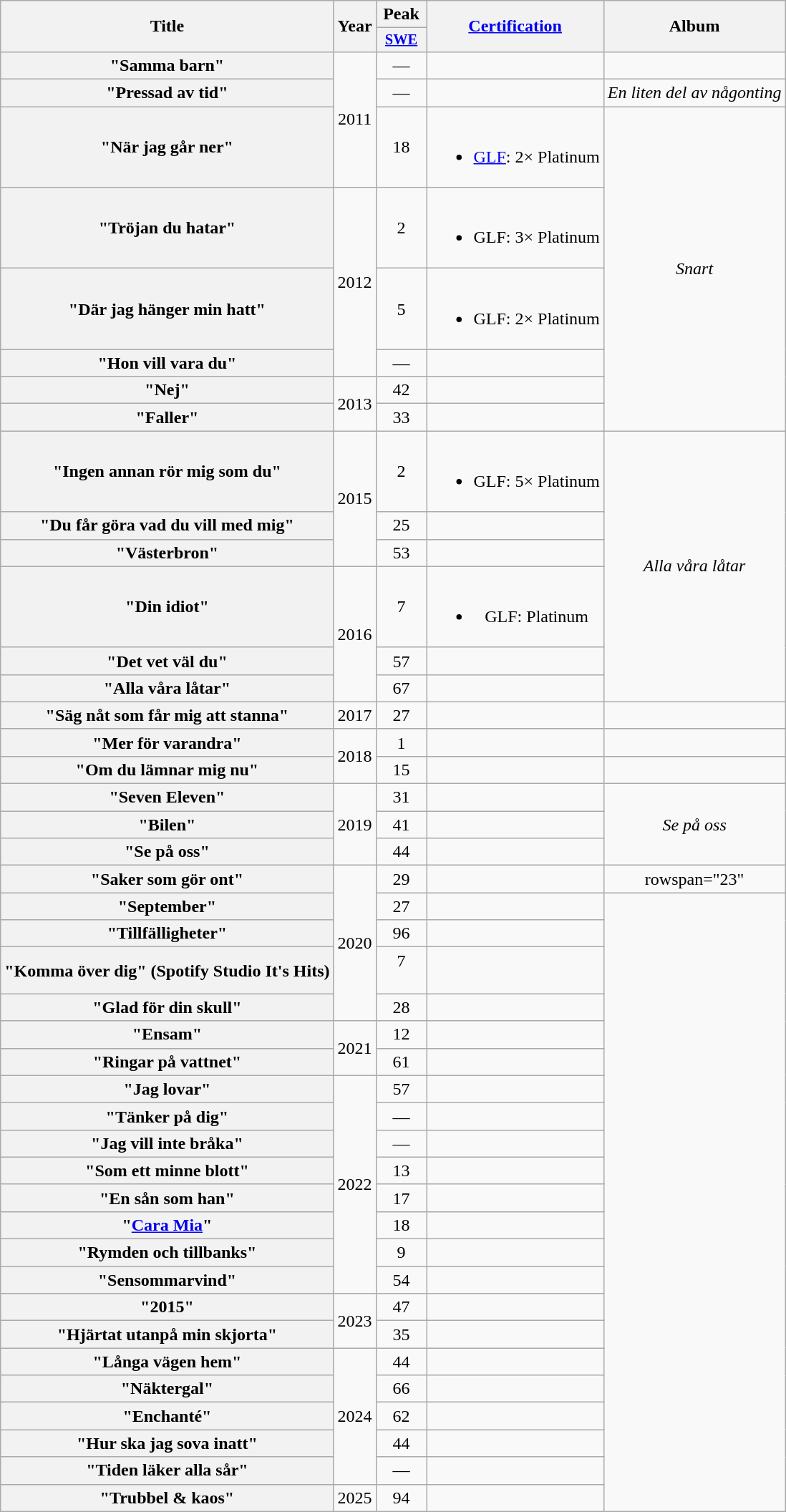<table class="wikitable plainrowheaders" style="text-align:center;">
<tr>
<th scope="col" rowspan="2">Title</th>
<th scope="col" rowspan="2">Year</th>
<th scope="col" colspan="1">Peak</th>
<th scope="col" rowspan="2"><a href='#'>Certification</a></th>
<th scope="col" rowspan="2">Album</th>
</tr>
<tr>
<th scope="col" style="width:3em;font-size:85%;"><a href='#'>SWE</a><br></th>
</tr>
<tr>
<th scope="row">"Samma barn"</th>
<td rowspan="3">2011</td>
<td>—</td>
<td></td>
<td></td>
</tr>
<tr>
<th scope="row">"Pressad av tid"</th>
<td>—</td>
<td></td>
<td><em>En liten del av någonting</em></td>
</tr>
<tr>
<th scope="row">"När jag går ner"</th>
<td>18</td>
<td><br><ul><li><a href='#'>GLF</a>: 2× Platinum</li></ul></td>
<td rowspan=6><em>Snart</em></td>
</tr>
<tr>
<th scope="row">"Tröjan du hatar"</th>
<td rowspan="3">2012</td>
<td>2</td>
<td><br><ul><li>GLF: 3× Platinum</li></ul></td>
</tr>
<tr>
<th scope="row">"Där jag hänger min hatt"</th>
<td>5</td>
<td><br><ul><li>GLF: 2× Platinum</li></ul></td>
</tr>
<tr>
<th scope="row">"Hon vill vara du"</th>
<td>—</td>
<td></td>
</tr>
<tr>
<th scope="row">"Nej"</th>
<td rowspan=2>2013</td>
<td>42</td>
<td></td>
</tr>
<tr>
<th scope="row">"Faller"</th>
<td>33</td>
<td></td>
</tr>
<tr>
<th scope="row">"Ingen annan rör mig som du"</th>
<td rowspan="3">2015</td>
<td>2</td>
<td><br><ul><li>GLF: 5× Platinum</li></ul></td>
<td rowspan=6><em>Alla våra låtar</em></td>
</tr>
<tr>
<th scope="row">"Du får göra vad du vill med mig"</th>
<td>25</td>
<td></td>
</tr>
<tr>
<th scope="row">"Västerbron"</th>
<td>53</td>
<td></td>
</tr>
<tr>
<th scope="row">"Din idiot"</th>
<td rowspan="3">2016</td>
<td>7</td>
<td><br><ul><li>GLF: Platinum</li></ul></td>
</tr>
<tr>
<th scope="row">"Det vet väl du"</th>
<td>57</td>
<td></td>
</tr>
<tr>
<th scope="row">"Alla våra låtar"</th>
<td>67</td>
<td></td>
</tr>
<tr>
<th scope="row">"Säg nåt som får mig att stanna"</th>
<td>2017</td>
<td>27</td>
<td></td>
<td></td>
</tr>
<tr>
<th scope="row">"Mer för varandra"<br></th>
<td rowspan="2">2018</td>
<td>1<br></td>
<td></td>
<td></td>
</tr>
<tr>
<th scope="row">"Om du lämnar mig nu"</th>
<td>15</td>
<td></td>
<td></td>
</tr>
<tr>
<th scope="row">"Seven Eleven"</th>
<td align="center" rowspan="3">2019</td>
<td>31</td>
<td></td>
<td rowspan=3><em>Se på oss</em></td>
</tr>
<tr>
<th scope="row">"Bilen"</th>
<td>41</td>
<td></td>
</tr>
<tr>
<th scope="row">"Se på oss"</th>
<td>44</td>
<td></td>
</tr>
<tr>
<th scope="row">"Saker som gör ont"</th>
<td rowspan="5">2020</td>
<td>29</td>
<td></td>
<td>rowspan="23" </td>
</tr>
<tr>
<th scope="row">"September"</th>
<td>27</td>
<td></td>
</tr>
<tr>
<th scope="row">"Tillfälligheter"</th>
<td>96</td>
<td></td>
</tr>
<tr>
<th scope="row">"Komma över dig" (Spotify Studio It's Hits)<br></th>
<td>7<br><br></td>
<td></td>
</tr>
<tr>
<th scope="row">"Glad för din skull"</th>
<td>28</td>
<td></td>
</tr>
<tr>
<th scope="row">"Ensam"</th>
<td rowspan="2">2021</td>
<td>12<br></td>
<td></td>
</tr>
<tr>
<th scope="row">"Ringar på vattnet"</th>
<td>61<br></td>
<td></td>
</tr>
<tr>
<th scope="row">"Jag lovar"</th>
<td rowspan="8">2022</td>
<td>57<br></td>
<td></td>
</tr>
<tr>
<th scope="row">"Tänker på dig"</th>
<td>—</td>
<td></td>
</tr>
<tr>
<th scope="row">"Jag vill inte bråka"</th>
<td>—</td>
<td></td>
</tr>
<tr>
<th scope="row">"Som ett minne blott"<br></th>
<td>13<br></td>
<td></td>
</tr>
<tr>
<th scope="row">"En sån som han"</th>
<td>17<br></td>
<td></td>
</tr>
<tr>
<th scope="row">"<a href='#'>Cara Mia</a>"</th>
<td>18<br></td>
<td></td>
</tr>
<tr>
<th scope="row">"Rymden och tillbanks"<br></th>
<td>9<br></td>
<td></td>
</tr>
<tr>
<th scope="row">"Sensommarvind"</th>
<td>54<br></td>
<td></td>
</tr>
<tr>
<th scope="row">"2015"</th>
<td rowspan="2">2023</td>
<td>47<br></td>
<td></td>
</tr>
<tr>
<th scope="row">"Hjärtat utanpå min skjorta"</th>
<td>35<br></td>
<td></td>
</tr>
<tr>
<th scope="row">"Långa vägen hem"</th>
<td rowspan="5">2024</td>
<td>44<br></td>
<td></td>
</tr>
<tr>
<th scope="row">"Näktergal"</th>
<td>66<br></td>
<td></td>
</tr>
<tr>
<th scope="row">"Enchanté"<br></th>
<td>62<br></td>
<td></td>
</tr>
<tr>
<th scope="row">"Hur ska jag sova inatt"</th>
<td>44<br></td>
<td></td>
</tr>
<tr>
<th scope="row">"Tiden läker alla sår"</th>
<td>—</td>
<td></td>
</tr>
<tr>
<th scope="row">"Trubbel & kaos"</th>
<td>2025</td>
<td>94<br></td>
<td></td>
</tr>
</table>
